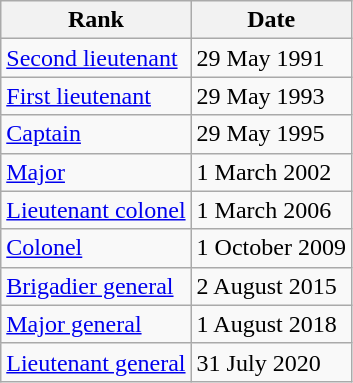<table class="wikitable">
<tr>
<th>Rank</th>
<th>Date</th>
</tr>
<tr>
<td> <a href='#'>Second lieutenant</a></td>
<td>29 May 1991</td>
</tr>
<tr>
<td> <a href='#'>First lieutenant</a></td>
<td>29 May 1993</td>
</tr>
<tr>
<td> <a href='#'>Captain</a></td>
<td>29 May 1995</td>
</tr>
<tr>
<td> <a href='#'>Major</a></td>
<td>1 March 2002</td>
</tr>
<tr>
<td> <a href='#'>Lieutenant colonel</a></td>
<td>1 March 2006</td>
</tr>
<tr>
<td> <a href='#'>Colonel</a></td>
<td>1 October 2009</td>
</tr>
<tr>
<td> <a href='#'>Brigadier general</a></td>
<td>2 August 2015</td>
</tr>
<tr>
<td> <a href='#'>Major general</a></td>
<td>1 August 2018</td>
</tr>
<tr>
<td> <a href='#'>Lieutenant general</a></td>
<td>31 July 2020</td>
</tr>
</table>
